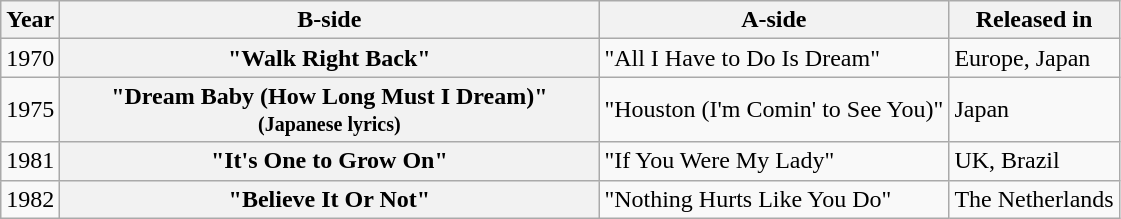<table class="wikitable plainrowheaders">
<tr>
<th>Year</th>
<th style="width:22em;">B-side</th>
<th>A-side</th>
<th>Released in</th>
</tr>
<tr>
<td>1970</td>
<th scope="row">"Walk Right Back"</th>
<td>"All I Have to Do Is Dream"</td>
<td>Europe, Japan</td>
</tr>
<tr>
<td>1975</td>
<th scope="row">"Dream Baby (How Long Must I Dream)"<br><small>(Japanese lyrics)</small></th>
<td>"Houston (I'm Comin' to See You)"</td>
<td>Japan</td>
</tr>
<tr>
<td>1981</td>
<th scope="row">"It's One to Grow On"</th>
<td>"If You Were My Lady"</td>
<td>UK, Brazil</td>
</tr>
<tr>
<td>1982</td>
<th scope="row">"Believe It Or Not"</th>
<td>"Nothing Hurts Like You Do"</td>
<td>The Netherlands</td>
</tr>
</table>
